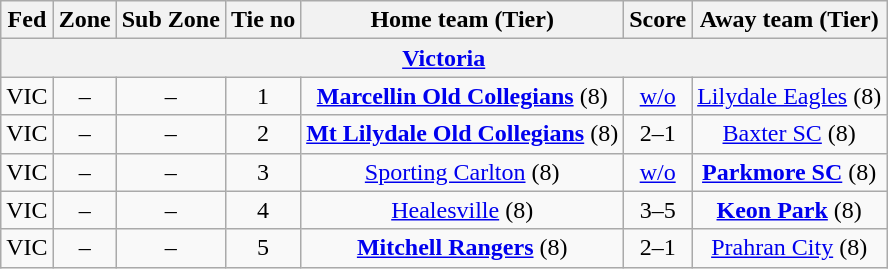<table class="wikitable" style="text-align:center">
<tr>
<th>Fed</th>
<th>Zone</th>
<th>Sub Zone</th>
<th>Tie no</th>
<th>Home team (Tier)</th>
<th>Score</th>
<th>Away team (Tier)</th>
</tr>
<tr>
<th colspan=7><a href='#'>Victoria</a></th>
</tr>
<tr>
<td>VIC</td>
<td>–</td>
<td>–</td>
<td>1</td>
<td><strong><a href='#'>Marcellin Old Collegians</a></strong> (8)</td>
<td><a href='#'>w/o</a></td>
<td><a href='#'>Lilydale Eagles</a> (8)</td>
</tr>
<tr>
<td>VIC</td>
<td>–</td>
<td>–</td>
<td>2</td>
<td><strong><a href='#'>Mt Lilydale Old Collegians</a></strong> (8)</td>
<td>2–1</td>
<td><a href='#'>Baxter SC</a> (8)</td>
</tr>
<tr>
<td>VIC</td>
<td>–</td>
<td>–</td>
<td>3</td>
<td><a href='#'>Sporting Carlton</a> (8)</td>
<td><a href='#'>w/o</a></td>
<td><strong><a href='#'>Parkmore SC</a></strong> (8)</td>
</tr>
<tr>
<td>VIC</td>
<td>–</td>
<td>–</td>
<td>4</td>
<td><a href='#'>Healesville</a> (8)</td>
<td>3–5</td>
<td><strong><a href='#'>Keon Park</a></strong> (8)</td>
</tr>
<tr>
<td>VIC</td>
<td>–</td>
<td>–</td>
<td>5</td>
<td><strong><a href='#'>Mitchell Rangers</a></strong> (8)</td>
<td>2–1</td>
<td><a href='#'>Prahran City</a> (8)</td>
</tr>
</table>
